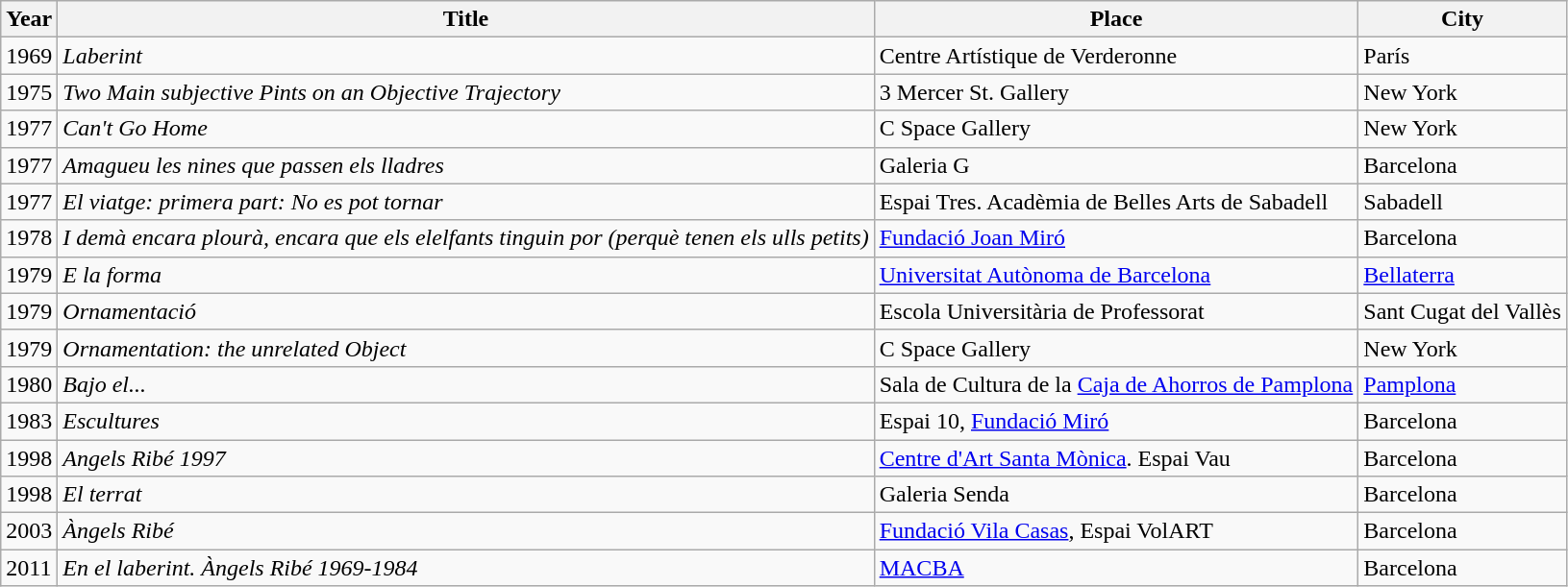<table class="wikitable">
<tr>
<th>Year</th>
<th>Title</th>
<th>Place</th>
<th>City</th>
</tr>
<tr ----->
<td>1969</td>
<td><em>Laberint</em></td>
<td>Centre Artístique de Verderonne</td>
<td>París</td>
</tr>
<tr ----->
<td>1975</td>
<td><em>Two Main subjective Pints on an Objective Trajectory</em></td>
<td>3 Mercer St. Gallery</td>
<td>New York</td>
</tr>
<tr ----->
<td>1977</td>
<td><em>Can't Go Home</em></td>
<td>C Space Gallery</td>
<td>New York</td>
</tr>
<tr ----->
<td>1977</td>
<td><em>Amagueu les nines que passen els lladres</em></td>
<td>Galeria G</td>
<td>Barcelona</td>
</tr>
<tr ----->
<td>1977</td>
<td><em>El viatge: primera part: No es pot tornar</em></td>
<td>Espai Tres. Acadèmia de Belles Arts de Sabadell</td>
<td>Sabadell</td>
</tr>
<tr ----->
<td>1978</td>
<td><em>I demà encara plourà, encara que els elelfants tinguin por (perquè tenen els ulls petits)</em></td>
<td><a href='#'>Fundació Joan Miró</a></td>
<td>Barcelona</td>
</tr>
<tr ----->
<td>1979</td>
<td><em>E la forma</em></td>
<td><a href='#'>Universitat Autònoma de Barcelona</a></td>
<td><a href='#'>Bellaterra</a></td>
</tr>
<tr ----->
<td>1979</td>
<td><em>Ornamentació</em></td>
<td>Escola Universitària de Professorat</td>
<td>Sant Cugat del Vallès</td>
</tr>
<tr ----->
<td>1979</td>
<td><em>Ornamentation: the unrelated Object</em></td>
<td>C Space Gallery</td>
<td>New York</td>
</tr>
<tr ----->
<td>1980</td>
<td><em>Bajo el...</em></td>
<td>Sala de Cultura de la <a href='#'>Caja de Ahorros de Pamplona</a></td>
<td><a href='#'>Pamplona</a></td>
</tr>
<tr ----->
<td>1983</td>
<td><em>Escultures</em></td>
<td>Espai 10, <a href='#'>Fundació Miró</a></td>
<td>Barcelona</td>
</tr>
<tr ----->
<td>1998</td>
<td><em>Angels Ribé 1997</em></td>
<td><a href='#'>Centre d'Art Santa Mònica</a>. Espai Vau</td>
<td>Barcelona</td>
</tr>
<tr ----->
<td>1998</td>
<td><em>El terrat</em></td>
<td>Galeria Senda</td>
<td>Barcelona</td>
</tr>
<tr ----->
<td>2003</td>
<td><em>Àngels Ribé</em></td>
<td><a href='#'>Fundació Vila Casas</a>, Espai VolART</td>
<td>Barcelona</td>
</tr>
<tr ----->
<td>2011</td>
<td><em>En el laberint. Àngels Ribé 1969-1984</em></td>
<td><a href='#'>MACBA</a></td>
<td>Barcelona</td>
</tr>
</table>
